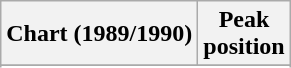<table class="wikitable sortable plainrowheaders">
<tr>
<th>Chart (1989/1990)</th>
<th>Peak<br>position</th>
</tr>
<tr>
</tr>
<tr>
</tr>
</table>
